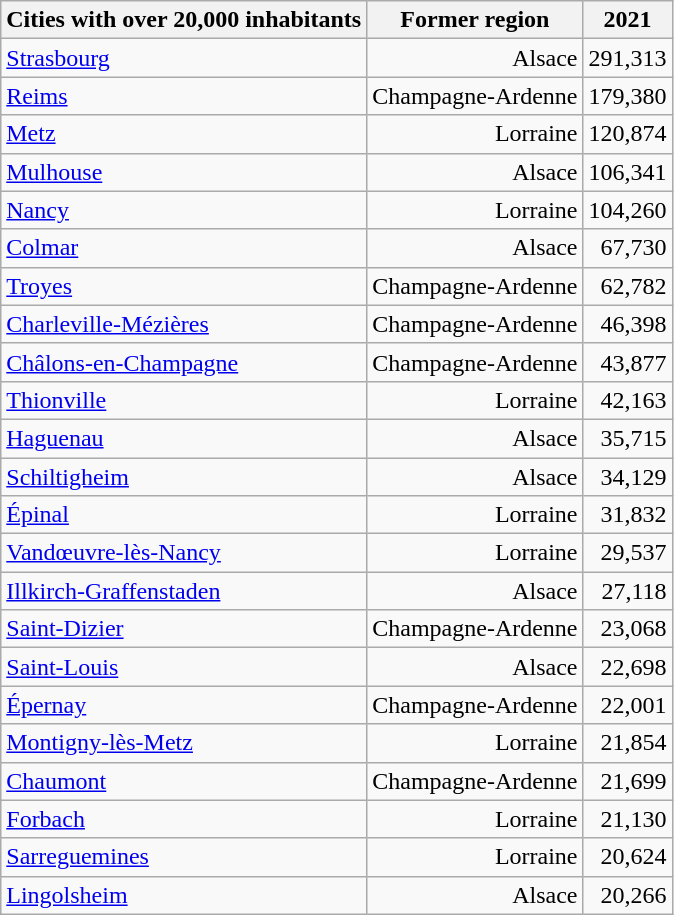<table class="wikitable sortable">
<tr>
<th>Cities with over 20,000 inhabitants</th>
<th>Former region</th>
<th>2021</th>
</tr>
<tr>
<td><a href='#'>Strasbourg</a></td>
<td align="right">Alsace</td>
<td align="right">291,313</td>
</tr>
<tr>
<td><a href='#'>Reims</a></td>
<td align="right">Champagne-Ardenne</td>
<td align="right">179,380</td>
</tr>
<tr>
<td><a href='#'>Metz</a></td>
<td align="right">Lorraine</td>
<td align="right">120,874</td>
</tr>
<tr>
<td><a href='#'>Mulhouse</a></td>
<td align="right">Alsace</td>
<td align="right">106,341</td>
</tr>
<tr>
<td><a href='#'>Nancy</a></td>
<td align="right">Lorraine</td>
<td align="right">104,260</td>
</tr>
<tr>
<td><a href='#'>Colmar</a></td>
<td align="right">Alsace</td>
<td align="right">67,730</td>
</tr>
<tr>
<td><a href='#'>Troyes</a></td>
<td align="right">Champagne-Ardenne</td>
<td align="right">62,782</td>
</tr>
<tr>
<td><a href='#'>Charleville-Mézières</a></td>
<td align="right">Champagne-Ardenne</td>
<td align="right">46,398</td>
</tr>
<tr>
<td><a href='#'>Châlons-en-Champagne</a></td>
<td align="right">Champagne-Ardenne</td>
<td align="right">43,877</td>
</tr>
<tr>
<td><a href='#'>Thionville</a></td>
<td align="right">Lorraine</td>
<td align="right">42,163</td>
</tr>
<tr>
<td><a href='#'>Haguenau</a></td>
<td align="right">Alsace</td>
<td align="right">35,715</td>
</tr>
<tr>
<td><a href='#'>Schiltigheim</a></td>
<td align="right">Alsace</td>
<td align="right">34,129</td>
</tr>
<tr>
<td><a href='#'>Épinal</a></td>
<td align="right">Lorraine</td>
<td align="right">31,832</td>
</tr>
<tr>
<td><a href='#'>Vandœuvre-lès-Nancy</a></td>
<td align="right">Lorraine</td>
<td align="right">29,537</td>
</tr>
<tr>
<td><a href='#'>Illkirch-Graffenstaden</a></td>
<td align="right">Alsace</td>
<td align="right">27,118</td>
</tr>
<tr>
<td><a href='#'>Saint-Dizier</a></td>
<td align="right">Champagne-Ardenne</td>
<td align="right">23,068</td>
</tr>
<tr>
<td><a href='#'>Saint-Louis</a></td>
<td align="right">Alsace</td>
<td align="right">22,698</td>
</tr>
<tr>
<td><a href='#'>Épernay</a></td>
<td align="right">Champagne-Ardenne</td>
<td align="right">22,001</td>
</tr>
<tr>
<td><a href='#'>Montigny-lès-Metz</a></td>
<td align="right">Lorraine</td>
<td align="right">21,854</td>
</tr>
<tr>
<td><a href='#'>Chaumont</a></td>
<td align="right">Champagne-Ardenne</td>
<td align="right">21,699</td>
</tr>
<tr>
<td><a href='#'>Forbach</a></td>
<td align="right">Lorraine</td>
<td align="right">21,130</td>
</tr>
<tr>
<td><a href='#'>Sarreguemines</a></td>
<td align="right">Lorraine</td>
<td align="right">20,624</td>
</tr>
<tr>
<td><a href='#'>Lingolsheim</a></td>
<td align="right">Alsace</td>
<td align="right">20,266</td>
</tr>
</table>
